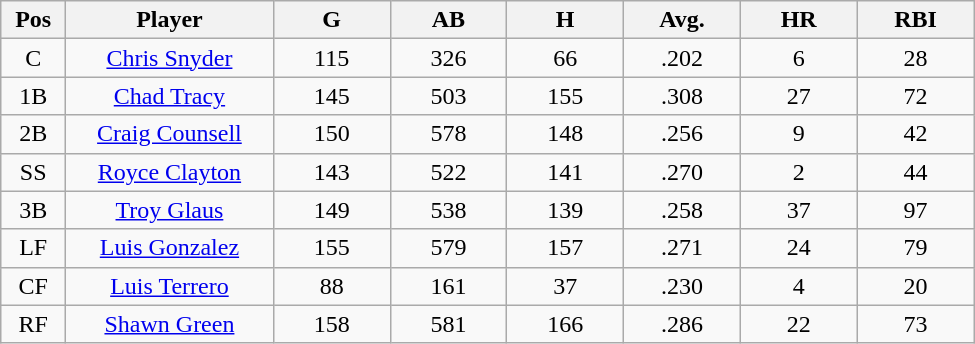<table class="wikitable sortable">
<tr>
<th bgcolor="#DDDDFF" width="5%">Pos</th>
<th bgcolor="#DDDDFF" width="16%">Player</th>
<th bgcolor="#DDDDFF" width="9%">G</th>
<th bgcolor="#DDDDFF" width="9%">AB</th>
<th bgcolor="#DDDDFF" width="9%">H</th>
<th bgcolor="#DDDDFF" width="9%">Avg.</th>
<th bgcolor="#DDDDFF" width="9%">HR</th>
<th bgcolor="#DDDDFF" width="9%">RBI</th>
</tr>
<tr align=center>
<td>C</td>
<td><a href='#'>Chris Snyder</a></td>
<td>115</td>
<td>326</td>
<td>66</td>
<td>.202</td>
<td>6</td>
<td>28</td>
</tr>
<tr align=center>
<td>1B</td>
<td><a href='#'>Chad Tracy</a></td>
<td>145</td>
<td>503</td>
<td>155</td>
<td>.308</td>
<td>27</td>
<td>72</td>
</tr>
<tr align=center>
<td>2B</td>
<td><a href='#'>Craig Counsell</a></td>
<td>150</td>
<td>578</td>
<td>148</td>
<td>.256</td>
<td>9</td>
<td>42</td>
</tr>
<tr align=center>
<td>SS</td>
<td><a href='#'>Royce Clayton</a></td>
<td>143</td>
<td>522</td>
<td>141</td>
<td>.270</td>
<td>2</td>
<td>44</td>
</tr>
<tr align=center>
<td>3B</td>
<td><a href='#'>Troy Glaus</a></td>
<td>149</td>
<td>538</td>
<td>139</td>
<td>.258</td>
<td>37</td>
<td>97</td>
</tr>
<tr align=center>
<td>LF</td>
<td><a href='#'>Luis Gonzalez</a></td>
<td>155</td>
<td>579</td>
<td>157</td>
<td>.271</td>
<td>24</td>
<td>79</td>
</tr>
<tr align=center>
<td>CF</td>
<td><a href='#'>Luis Terrero</a></td>
<td>88</td>
<td>161</td>
<td>37</td>
<td>.230</td>
<td>4</td>
<td>20</td>
</tr>
<tr align=center>
<td>RF</td>
<td><a href='#'>Shawn Green</a></td>
<td>158</td>
<td>581</td>
<td>166</td>
<td>.286</td>
<td>22</td>
<td>73</td>
</tr>
</table>
